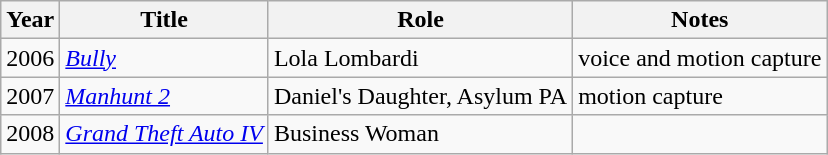<table class="wikitable sortable">
<tr>
<th>Year</th>
<th>Title</th>
<th>Role</th>
<th class="unsortable">Notes</th>
</tr>
<tr>
<td>2006</td>
<td><em><a href='#'>Bully</a></em></td>
<td>Lola Lombardi</td>
<td>voice and motion capture</td>
</tr>
<tr>
<td>2007</td>
<td><em><a href='#'>Manhunt 2</a></em></td>
<td>Daniel's Daughter, Asylum PA</td>
<td>motion capture</td>
</tr>
<tr>
<td>2008</td>
<td><em><a href='#'>Grand Theft Auto IV</a></em></td>
<td>Business Woman</td>
<td></td>
</tr>
</table>
